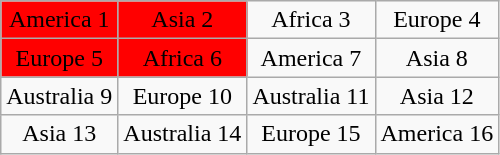<table class="wikitable" style="text-align:center;">
<tr>
<td bgcolor="RED">America 1</td>
<td bgcolor="RED">Asia 2</td>
<td>Africa 3</td>
<td>Europe 4</td>
</tr>
<tr>
<td bgcolor="RED">Europe 5</td>
<td bgcolor="RED">Africa 6</td>
<td>America 7</td>
<td>Asia 8</td>
</tr>
<tr>
<td>Australia 9</td>
<td>Europe 10</td>
<td>Australia 11</td>
<td>Asia 12</td>
</tr>
<tr>
<td>Asia 13</td>
<td>Australia 14</td>
<td>Europe 15</td>
<td>America 16</td>
</tr>
</table>
